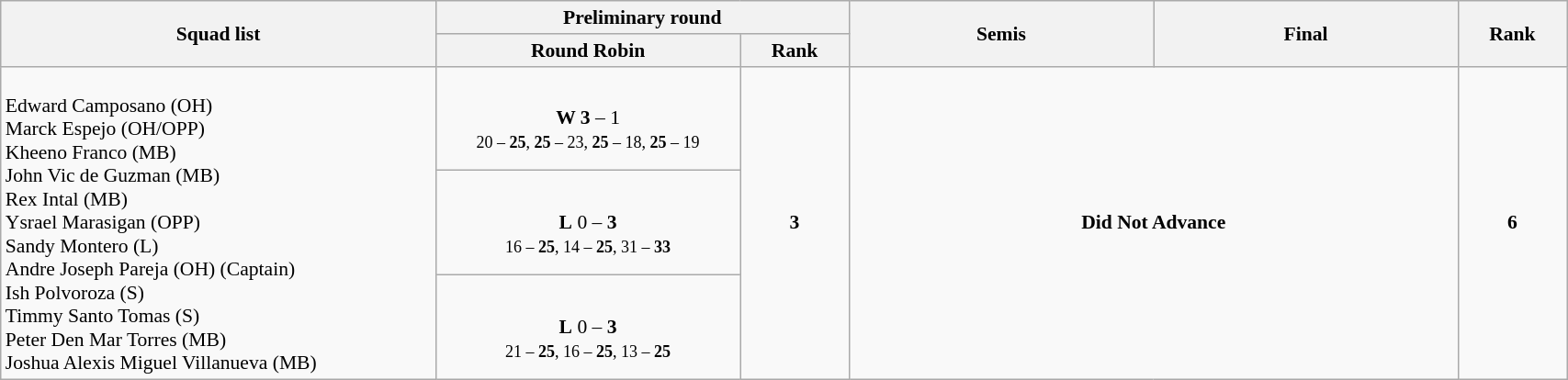<table class="wikitable" width="90%" style="text-align:left; font-size:90%">
<tr>
<th rowspan="2" width="20%">Squad list</th>
<th colspan="2">Preliminary round</th>
<th rowspan="2" width="14%">Semis</th>
<th rowspan="2" width="14%">Final</th>
<th rowspan="2" width="5%">Rank</th>
</tr>
<tr>
<th width="14%">Round Robin</th>
<th width="5%">Rank</th>
</tr>
<tr>
<td rowspan="3"><br>Edward Camposano (OH)<br>
Marck Espejo (OH/OPP)<br>
Kheeno Franco (MB)<br>
John Vic de Guzman (MB)<br>
Rex Intal (MB)<br>
Ysrael Marasigan (OPP)<br>
Sandy Montero (L)<br>
Andre Joseph Pareja (OH) (Captain)<br>
Ish Polvoroza (S)<br>
Timmy Santo Tomas (S)<br>
Peter Den Mar Torres (MB)<br>
Joshua Alexis Miguel Villanueva (MB)</td>
<td align=center><br> <strong>W 3</strong> – 1 <br> <small> 20 – <strong>25</strong>, <strong>25</strong> – 23,  <strong>25</strong> – 18, <strong>25</strong> – 19 </small></td>
<td rowspan=3 align=center><strong>3</strong></td>
<td rowspan=3 align=center colspan=2><strong>Did Not Advance</strong></td>
<td rowspan=3 align=center><strong>6</strong></td>
</tr>
<tr>
<td align=center><br> <strong>L</strong> 0 – <strong>3</strong> <br> <small> 16 – <strong>25</strong>, 14 – <strong>25</strong>, 31 – <strong>33</strong></small></td>
</tr>
<tr>
<td align=center><br> <strong>L</strong> 0 – <strong>3</strong> <br> <small> 21 – <strong>25</strong>, 16 – <strong>25</strong>, 13 – <strong>25</strong></small></td>
</tr>
</table>
